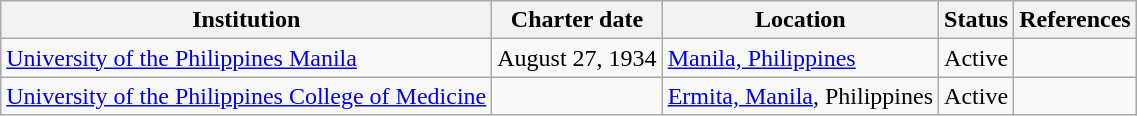<table class="wikitable sortable">
<tr>
<th>Institution</th>
<th>Charter date</th>
<th>Location</th>
<th>Status</th>
<th>References</th>
</tr>
<tr>
<td><a href='#'>University of the Philippines Manila</a></td>
<td>August 27, 1934</td>
<td><a href='#'>Manila, Philippines</a></td>
<td>Active</td>
<td></td>
</tr>
<tr>
<td><a href='#'>University of the Philippines College of Medicine</a></td>
<td></td>
<td><a href='#'>Ermita, Manila</a>, Philippines</td>
<td>Active</td>
<td></td>
</tr>
</table>
